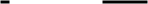<table style="margin:auto">
<tr>
<td style="text-align: center;"><br><table border="0">
<tr>
<td> </td>
</tr>
<tr>
<td style="border-top:2px solid black;"></td>
</tr>
<tr>
<td></td>
</tr>
</table>
</td>
<td width="50"></td>
<td style="text-align: center;"><br><table border="0">
<tr>
<td></td>
<td>  </td>
<td>  </td>
<td></td>
</tr>
<tr>
<td colspan=4 style="border-top:2px solid black;"></td>
</tr>
<tr>
<td colspan=4 align="center"></td>
</tr>
</table>
</td>
</tr>
</table>
